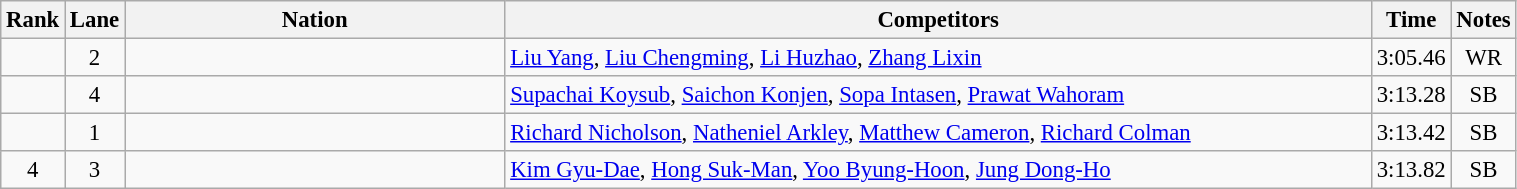<table class="wikitable sortable"  style="width:80%; text-align:center; font-size:95%;">
<tr>
<th width=15>Rank</th>
<th width=15>Lane</th>
<th width=300>Nation</th>
<th width=700>Competitors</th>
<th width=15>Time</th>
<th width=15>Notes</th>
</tr>
<tr>
<td></td>
<td>2</td>
<td align=left></td>
<td align=left><a href='#'>Liu Yang</a>, <a href='#'>Liu Chengming</a>, <a href='#'>Li Huzhao</a>, <a href='#'>Zhang Lixin</a></td>
<td>3:05.46</td>
<td>WR</td>
</tr>
<tr>
<td></td>
<td>4</td>
<td align=left></td>
<td align=left><a href='#'>Supachai Koysub</a>, <a href='#'>Saichon Konjen</a>, <a href='#'>Sopa Intasen</a>, <a href='#'>Prawat Wahoram</a></td>
<td>3:13.28</td>
<td>SB</td>
</tr>
<tr>
<td></td>
<td>1</td>
<td align=left></td>
<td align=left><a href='#'>Richard Nicholson</a>, <a href='#'>Natheniel Arkley</a>, <a href='#'>Matthew Cameron</a>, <a href='#'>Richard Colman</a></td>
<td>3:13.42</td>
<td>SB</td>
</tr>
<tr>
<td>4</td>
<td>3</td>
<td align=left></td>
<td align=left><a href='#'>Kim Gyu-Dae</a>, <a href='#'>Hong Suk-Man</a>, <a href='#'>Yoo Byung-Hoon</a>, <a href='#'>Jung Dong-Ho</a></td>
<td>3:13.82</td>
<td>SB</td>
</tr>
</table>
